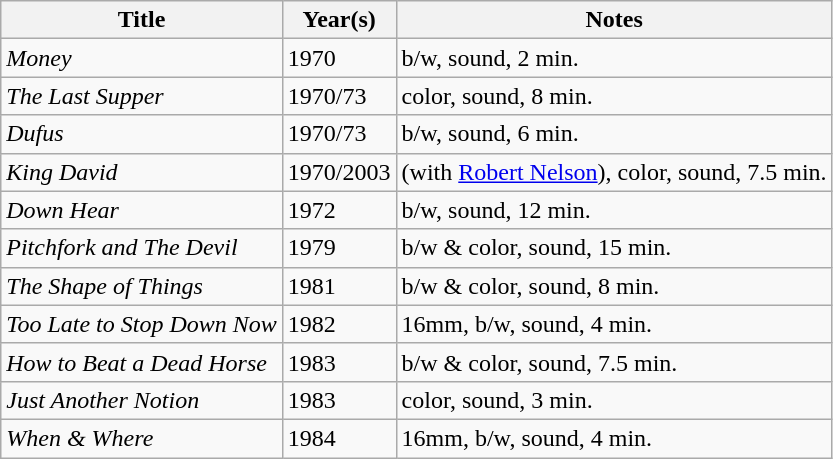<table class="wikitable">
<tr>
<th>Title</th>
<th>Year(s)</th>
<th>Notes</th>
</tr>
<tr>
<td><em>Money</em></td>
<td>1970</td>
<td>b/w, sound, 2 min.</td>
</tr>
<tr>
<td><em>The Last Supper</em></td>
<td>1970/73</td>
<td>color, sound, 8 min.</td>
</tr>
<tr>
<td><em>Dufus</em></td>
<td>1970/73</td>
<td>b/w, sound, 6 min.</td>
</tr>
<tr>
<td><em>King David</em></td>
<td>1970/2003</td>
<td>(with <a href='#'>Robert Nelson</a>), color, sound, 7.5 min.</td>
</tr>
<tr>
<td><em>Down Hear</em></td>
<td>1972</td>
<td>b/w, sound, 12 min.</td>
</tr>
<tr>
<td><em>Pitchfork and The Devil</em></td>
<td>1979</td>
<td>b/w & color, sound, 15 min.</td>
</tr>
<tr>
<td><em>The Shape of Things</em></td>
<td>1981</td>
<td>b/w & color, sound, 8 min.</td>
</tr>
<tr>
<td><em>Too Late to Stop Down Now</em></td>
<td>1982</td>
<td>16mm, b/w, sound, 4 min.</td>
</tr>
<tr>
<td><em>How to Beat a Dead Horse</em></td>
<td>1983</td>
<td>b/w & color, sound, 7.5 min.</td>
</tr>
<tr>
<td><em>Just Another Notion</em></td>
<td>1983</td>
<td>color, sound, 3 min.</td>
</tr>
<tr>
<td><em>When & Where</em></td>
<td>1984</td>
<td>16mm, b/w, sound, 4 min.</td>
</tr>
</table>
